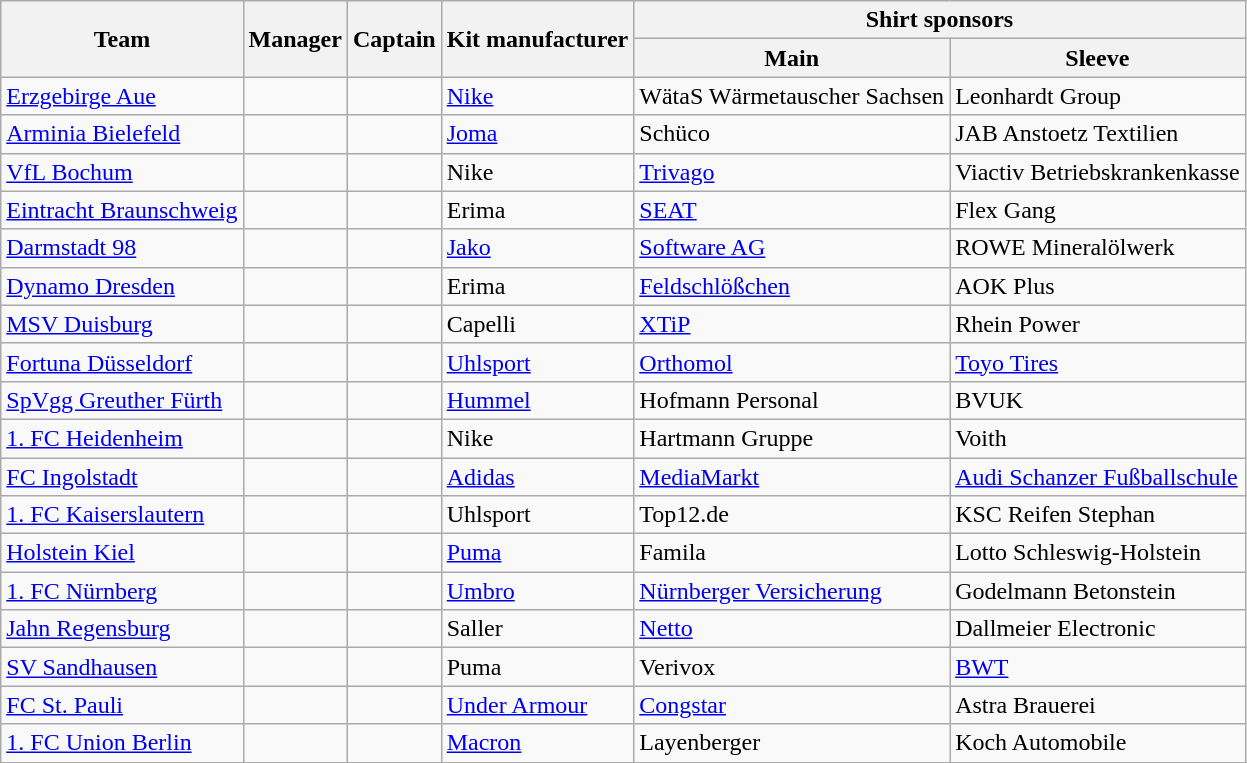<table class="wikitable sortable">
<tr>
<th rowspan="2">Team</th>
<th rowspan="2">Manager</th>
<th rowspan="2">Captain</th>
<th rowspan="2">Kit manufacturer</th>
<th colspan="2">Shirt sponsors</th>
</tr>
<tr>
<th>Main</th>
<th>Sleeve</th>
</tr>
<tr>
<td data-sort-value="Aue"><a href='#'>Erzgebirge Aue</a></td>
<td> </td>
<td> </td>
<td><a href='#'>Nike</a></td>
<td>WätaS Wärmetauscher Sachsen</td>
<td>Leonhardt Group</td>
</tr>
<tr>
<td data-sort-value="Bielefeld"><a href='#'>Arminia Bielefeld</a></td>
<td> </td>
<td> </td>
<td><a href='#'>Joma</a></td>
<td>Schüco</td>
<td>JAB Anstoetz Textilien</td>
</tr>
<tr>
<td data-sort-value="Bochum"><a href='#'>VfL Bochum</a></td>
<td> </td>
<td> </td>
<td>Nike</td>
<td><a href='#'>Trivago</a></td>
<td>Viactiv Betriebskrankenkasse</td>
</tr>
<tr>
<td data-sort-value="Braunschweig"><a href='#'>Eintracht Braunschweig</a></td>
<td> </td>
<td> </td>
<td>Erima</td>
<td><a href='#'>SEAT</a></td>
<td>Flex Gang</td>
</tr>
<tr>
<td data-sort-value="Darmstadt"><a href='#'>Darmstadt 98</a></td>
<td> </td>
<td> </td>
<td><a href='#'>Jako</a></td>
<td><a href='#'>Software AG</a></td>
<td>ROWE Mineralölwerk</td>
</tr>
<tr>
<td data-sort-value="Dresden"><a href='#'>Dynamo Dresden</a></td>
<td> </td>
<td> </td>
<td>Erima</td>
<td><a href='#'>Feldschlößchen</a></td>
<td>AOK Plus</td>
</tr>
<tr>
<td data-sort-value="Duisburg"><a href='#'>MSV Duisburg</a></td>
<td> </td>
<td> </td>
<td>Capelli</td>
<td><a href='#'>XTiP</a></td>
<td>Rhein Power</td>
</tr>
<tr>
<td data-sort-value="Dusseldorf"><a href='#'>Fortuna Düsseldorf</a></td>
<td> </td>
<td> </td>
<td><a href='#'>Uhlsport</a></td>
<td><a href='#'>Orthomol</a></td>
<td><a href='#'>Toyo Tires</a></td>
</tr>
<tr>
<td data-sort-value="Furth"><a href='#'>SpVgg Greuther Fürth</a></td>
<td> </td>
<td> </td>
<td><a href='#'>Hummel</a></td>
<td>Hofmann Personal</td>
<td>BVUK</td>
</tr>
<tr>
<td data-sort-value="Heidenheim"><a href='#'>1. FC Heidenheim</a></td>
<td> </td>
<td> </td>
<td>Nike</td>
<td>Hartmann Gruppe</td>
<td>Voith</td>
</tr>
<tr>
<td data-sort-value="Ingolstadt"><a href='#'>FC Ingolstadt</a></td>
<td> </td>
<td> </td>
<td><a href='#'>Adidas</a></td>
<td><a href='#'>MediaMarkt</a></td>
<td><a href='#'>Audi Schanzer Fußballschule</a></td>
</tr>
<tr>
<td data-sort-value="Kaiserslautern"><a href='#'>1. FC Kaiserslautern</a></td>
<td> </td>
<td> </td>
<td>Uhlsport</td>
<td>Top12.de</td>
<td>KSC Reifen Stephan</td>
</tr>
<tr>
<td data-sort-value="Kiel"><a href='#'>Holstein Kiel</a></td>
<td> </td>
<td> </td>
<td><a href='#'>Puma</a></td>
<td>Famila</td>
<td>Lotto Schleswig-Holstein</td>
</tr>
<tr>
<td data-sort-value="Nurnberg"><a href='#'>1. FC Nürnberg</a></td>
<td> </td>
<td> </td>
<td><a href='#'>Umbro</a></td>
<td><a href='#'>Nürnberger Versicherung</a></td>
<td>Godelmann Betonstein</td>
</tr>
<tr>
<td data-sort-value="Regensburg"><a href='#'>Jahn Regensburg</a></td>
<td> </td>
<td> </td>
<td>Saller</td>
<td><a href='#'>Netto</a></td>
<td>Dallmeier Electronic</td>
</tr>
<tr>
<td data-sort-value="Sandhausen"><a href='#'>SV Sandhausen</a></td>
<td> </td>
<td> </td>
<td>Puma</td>
<td>Verivox</td>
<td><a href='#'>BWT</a></td>
</tr>
<tr>
<td data-sort-value="St. Pauli"><a href='#'>FC St. Pauli</a></td>
<td> </td>
<td> </td>
<td><a href='#'>Under Armour</a></td>
<td><a href='#'>Congstar</a></td>
<td>Astra Brauerei</td>
</tr>
<tr>
<td data-sort-value="Union Berlin"><a href='#'>1. FC Union Berlin</a></td>
<td> </td>
<td> </td>
<td><a href='#'>Macron</a></td>
<td>Layenberger</td>
<td>Koch Automobile</td>
</tr>
</table>
